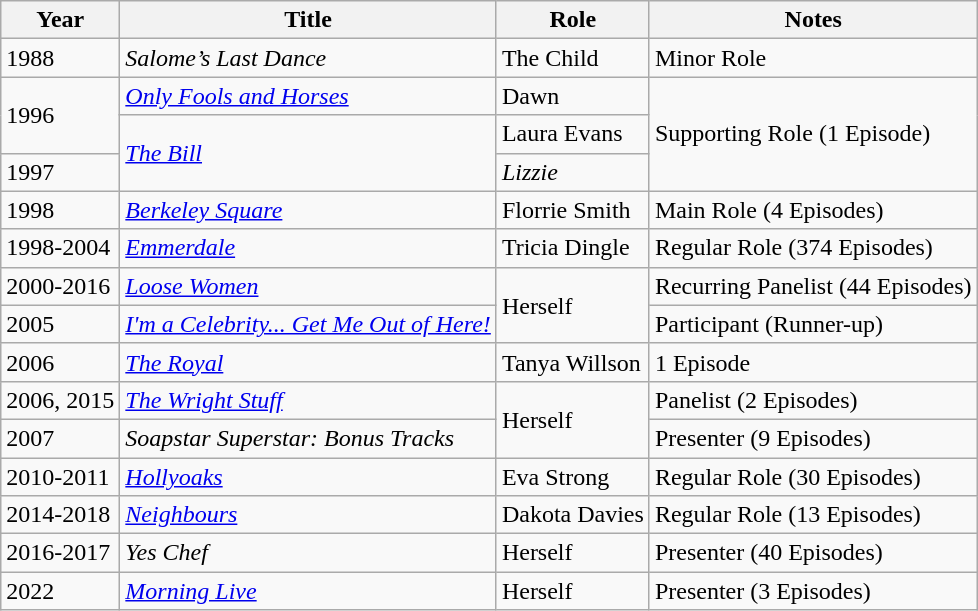<table class="wikitable sortable">
<tr>
<th>Year</th>
<th>Title</th>
<th>Role</th>
<th class="unsortable">Notes</th>
</tr>
<tr>
<td>1988</td>
<td><em>Salome’s Last Dance</em></td>
<td>The Child</td>
<td>Minor Role</td>
</tr>
<tr>
<td rowspan=2>1996</td>
<td><em><a href='#'>Only Fools and Horses</a></em></td>
<td>Dawn</td>
<td rowspan=3>Supporting Role (1 Episode)</td>
</tr>
<tr>
<td rowspan=2><em><a href='#'>The Bill</a></em></td>
<td>Laura Evans</td>
</tr>
<tr>
<td>1997</td>
<td><em>Lizzie</em></td>
</tr>
<tr>
<td>1998</td>
<td><em><a href='#'>Berkeley Square</a></em></td>
<td>Florrie Smith</td>
<td>Main Role (4 Episodes)</td>
</tr>
<tr>
<td>1998-2004</td>
<td><em><a href='#'>Emmerdale</a></em></td>
<td>Tricia Dingle</td>
<td>Regular Role (374 Episodes)</td>
</tr>
<tr>
<td>2000-2016</td>
<td><em><a href='#'>Loose Women</a></em></td>
<td rowspan=2>Herself</td>
<td>Recurring Panelist (44 Episodes)</td>
</tr>
<tr>
<td>2005</td>
<td><em><a href='#'>I'm a Celebrity... Get Me Out of Here!</a></em></td>
<td>Participant (Runner-up)</td>
</tr>
<tr>
<td>2006</td>
<td><em><a href='#'>The Royal</a></em></td>
<td>Tanya Willson</td>
<td>1 Episode</td>
</tr>
<tr>
<td>2006, 2015</td>
<td><em><a href='#'>The Wright Stuff</a></em></td>
<td rowspan=2>Herself</td>
<td>Panelist (2 Episodes)</td>
</tr>
<tr>
<td>2007</td>
<td><em>Soapstar Superstar: Bonus Tracks</em></td>
<td>Presenter (9 Episodes)</td>
</tr>
<tr>
<td>2010-2011</td>
<td><em><a href='#'>Hollyoaks</a></em></td>
<td>Eva Strong</td>
<td>Regular Role (30 Episodes)</td>
</tr>
<tr>
<td>2014-2018</td>
<td><em><a href='#'>Neighbours</a></em></td>
<td>Dakota Davies</td>
<td>Regular Role (13 Episodes)</td>
</tr>
<tr>
<td>2016-2017</td>
<td><em>Yes Chef</em></td>
<td>Herself</td>
<td>Presenter (40 Episodes)</td>
</tr>
<tr>
<td>2022</td>
<td><em><a href='#'>Morning Live</a></em></td>
<td>Herself</td>
<td>Presenter (3 Episodes)</td>
</tr>
</table>
